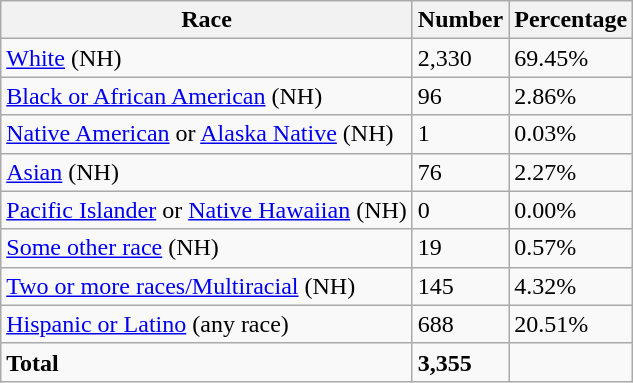<table class="wikitable">
<tr>
<th>Race</th>
<th>Number</th>
<th>Percentage</th>
</tr>
<tr>
<td><a href='#'>White</a> (NH)</td>
<td>2,330</td>
<td>69.45%</td>
</tr>
<tr>
<td><a href='#'>Black or African American</a> (NH)</td>
<td>96</td>
<td>2.86%</td>
</tr>
<tr>
<td><a href='#'>Native American</a> or <a href='#'>Alaska Native</a> (NH)</td>
<td>1</td>
<td>0.03%</td>
</tr>
<tr>
<td><a href='#'>Asian</a> (NH)</td>
<td>76</td>
<td>2.27%</td>
</tr>
<tr>
<td><a href='#'>Pacific Islander</a> or <a href='#'>Native Hawaiian</a> (NH)</td>
<td>0</td>
<td>0.00%</td>
</tr>
<tr>
<td><a href='#'>Some other race</a> (NH)</td>
<td>19</td>
<td>0.57%</td>
</tr>
<tr>
<td><a href='#'>Two or more races/Multiracial</a> (NH)</td>
<td>145</td>
<td>4.32%</td>
</tr>
<tr>
<td><a href='#'>Hispanic or Latino</a> (any race)</td>
<td>688</td>
<td>20.51%</td>
</tr>
<tr>
<td><strong>Total</strong></td>
<td><strong>3,355</strong></td>
<td></td>
</tr>
</table>
